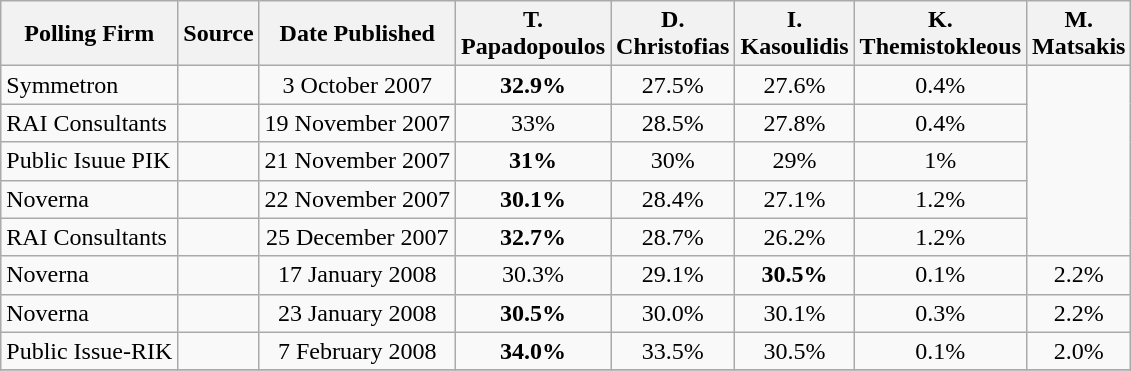<table class=wikitable style=text-align:center>
<tr>
<th>Polling Firm</th>
<th>Source</th>
<th>Date Published</th>
<th>T.<br>Papadopoulos</th>
<th>D.<br>Christofias</th>
<th>I.<br>Kasoulidis</th>
<th>K.<br>Themistokleous</th>
<th>M.<br>Matsakis</th>
</tr>
<tr>
<td style="text-align:left">Symmetron</td>
<td></td>
<td>3 October 2007</td>
<td><strong>32.9%</strong></td>
<td>27.5%</td>
<td>27.6%</td>
<td>0.4%</td>
</tr>
<tr>
<td style="text-align:left">RAI Consultants</td>
<td></td>
<td>19 November 2007</td>
<td>33%</td>
<td>28.5%</td>
<td>27.8%</td>
<td>0.4%</td>
</tr>
<tr>
<td style="text-align:left">Public Isuue PIK</td>
<td></td>
<td>21 November 2007</td>
<td><strong>31%</strong></td>
<td>30%</td>
<td>29%</td>
<td>1%</td>
</tr>
<tr>
<td style="text-align:left">Noverna</td>
<td></td>
<td>22 November 2007</td>
<td><strong>30.1%</strong></td>
<td>28.4%</td>
<td>27.1%</td>
<td>1.2%</td>
</tr>
<tr>
<td style="text-align:left">RAI Consultants</td>
<td></td>
<td>25 December 2007</td>
<td><strong>32.7%</strong></td>
<td>28.7%</td>
<td>26.2%</td>
<td>1.2%</td>
</tr>
<tr>
<td style="text-align:left">Noverna</td>
<td></td>
<td>17 January 2008</td>
<td>30.3%</td>
<td>29.1%</td>
<td><strong>30.5%</strong></td>
<td>0.1%</td>
<td>2.2%</td>
</tr>
<tr>
<td style="text-align:left">Noverna</td>
<td></td>
<td>23 January 2008</td>
<td><strong>30.5%</strong></td>
<td>30.0%</td>
<td>30.1%</td>
<td>0.3%</td>
<td>2.2%</td>
</tr>
<tr>
<td style="text-align:left">Public Issue-RIK</td>
<td></td>
<td>7 February 2008</td>
<td><strong>34.0%</strong></td>
<td>33.5%</td>
<td>30.5%</td>
<td>0.1%</td>
<td>2.0%</td>
</tr>
<tr>
</tr>
</table>
